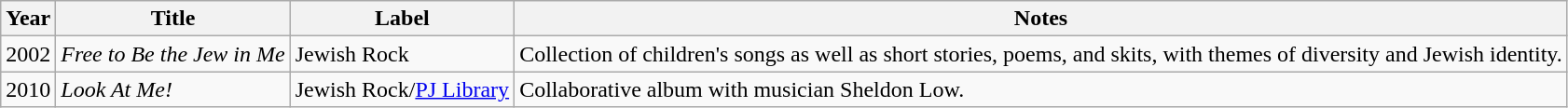<table class="wikitable">
<tr>
<th>Year</th>
<th>Title</th>
<th>Label</th>
<th>Notes</th>
</tr>
<tr>
<td>2002</td>
<td><em>Free to Be the Jew in Me</em></td>
<td>Jewish Rock</td>
<td>Collection of children's songs as well as short stories, poems, and skits, with themes of diversity and Jewish identity.</td>
</tr>
<tr>
<td>2010</td>
<td><em>Look At Me!</em></td>
<td>Jewish Rock/<a href='#'>PJ Library</a></td>
<td>Collaborative album with musician Sheldon Low.</td>
</tr>
</table>
